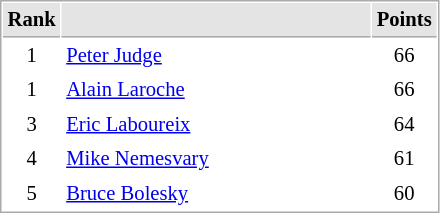<table cellspacing="1" cellpadding="3" style="border:1px solid #AAAAAA;font-size:86%">
<tr bgcolor="#E4E4E4">
<th style="border-bottom:1px solid #AAAAAA" width=10>Rank</th>
<th style="border-bottom:1px solid #AAAAAA" width=200></th>
<th style="border-bottom:1px solid #AAAAAA" width=20>Points</th>
</tr>
<tr>
<td align="center">1</td>
<td> <a href='#'>Peter Judge</a></td>
<td align=center>66</td>
</tr>
<tr>
<td align="center">1</td>
<td> <a href='#'>Alain Laroche</a></td>
<td align=center>66</td>
</tr>
<tr>
<td align="center">3</td>
<td> <a href='#'>Eric Laboureix</a></td>
<td align=center>64</td>
</tr>
<tr>
<td align="center">4</td>
<td> <a href='#'>Mike Nemesvary</a></td>
<td align=center>61</td>
</tr>
<tr>
<td align="center">5</td>
<td> <a href='#'>Bruce Bolesky</a></td>
<td align=center>60</td>
</tr>
</table>
